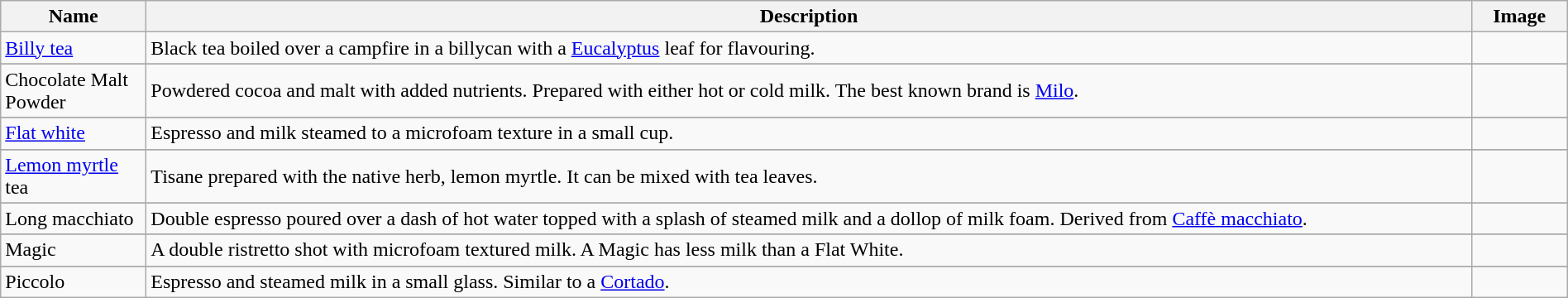<table class="wikitable sortable" style="width:100%;">
<tr>
<th style="width:110px;">Name</th>
<th>Description</th>
<th class="unsortable" style="width:70px;">Image</th>
</tr>
<tr>
<td><a href='#'>Billy tea</a></td>
<td>Black tea boiled over a campfire in a billycan with a <a href='#'>Eucalyptus</a> leaf for flavouring.</td>
<td></td>
</tr>
<tr>
</tr>
<tr>
<td>Chocolate Malt Powder</td>
<td>Powdered cocoa and malt with added nutrients. Prepared with either hot or cold milk. The best known brand is <a href='#'>Milo</a>.</td>
<td></td>
</tr>
<tr>
</tr>
<tr>
<td><a href='#'>Flat white</a></td>
<td>Espresso and milk steamed to a microfoam texture in a small cup.</td>
<td></td>
</tr>
<tr>
</tr>
<tr>
<td><a href='#'>Lemon myrtle</a> tea</td>
<td>Tisane prepared with the native herb, lemon myrtle. It can be mixed with tea leaves.</td>
<td></td>
</tr>
<tr>
</tr>
<tr>
<td>Long macchiato</td>
<td>Double espresso poured over a dash of hot water topped with a splash of steamed milk and a dollop of milk foam. Derived from <a href='#'>Caffè macchiato</a>.</td>
<td></td>
</tr>
<tr>
</tr>
<tr>
<td>Magic</td>
<td>A double ristretto shot with microfoam textured milk. A Magic has less milk than a Flat White.</td>
<td></td>
</tr>
<tr>
</tr>
<tr>
<td>Piccolo</td>
<td>Espresso and steamed milk in a small glass. Similar to a <a href='#'>Cortado</a>.</td>
<td></td>
</tr>
</table>
